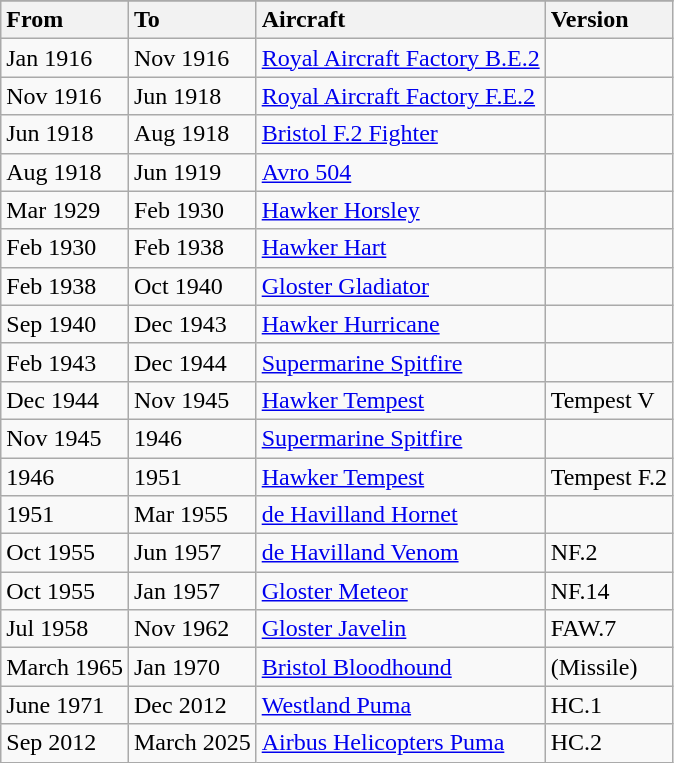<table class="wikitable">
<tr>
</tr>
<tr>
<th style="text-align: left; ">From</th>
<th style="text-align: left; ">To</th>
<th style="text-align: left; ">Aircraft</th>
<th style="text-align: left; ">Version</th>
</tr>
<tr>
<td>Jan 1916</td>
<td>Nov 1916</td>
<td><a href='#'>Royal Aircraft Factory B.E.2</a></td>
<td></td>
</tr>
<tr>
<td>Nov 1916</td>
<td>Jun 1918</td>
<td><a href='#'>Royal Aircraft Factory F.E.2</a></td>
<td></td>
</tr>
<tr>
<td>Jun 1918</td>
<td>Aug 1918</td>
<td><a href='#'>Bristol F.2 Fighter</a></td>
<td></td>
</tr>
<tr>
<td>Aug 1918</td>
<td>Jun 1919</td>
<td><a href='#'>Avro 504</a></td>
<td></td>
</tr>
<tr>
<td>Mar 1929</td>
<td>Feb 1930</td>
<td><a href='#'>Hawker Horsley</a></td>
<td></td>
</tr>
<tr>
<td>Feb 1930</td>
<td>Feb 1938</td>
<td><a href='#'>Hawker Hart</a></td>
<td></td>
</tr>
<tr>
<td>Feb 1938</td>
<td>Oct 1940</td>
<td><a href='#'>Gloster Gladiator</a></td>
<td></td>
</tr>
<tr>
<td>Sep 1940</td>
<td>Dec 1943</td>
<td><a href='#'>Hawker Hurricane</a></td>
<td></td>
</tr>
<tr>
<td>Feb 1943</td>
<td>Dec 1944</td>
<td><a href='#'>Supermarine Spitfire</a></td>
<td></td>
</tr>
<tr>
<td>Dec 1944</td>
<td>Nov 1945</td>
<td><a href='#'>Hawker Tempest</a></td>
<td>Tempest V</td>
</tr>
<tr>
<td>Nov 1945</td>
<td>1946</td>
<td><a href='#'>Supermarine Spitfire</a></td>
<td></td>
</tr>
<tr>
<td>1946</td>
<td>1951</td>
<td><a href='#'>Hawker Tempest</a></td>
<td>Tempest F.2</td>
</tr>
<tr>
<td>1951</td>
<td>Mar 1955</td>
<td><a href='#'>de Havilland Hornet</a></td>
<td></td>
</tr>
<tr>
<td>Oct 1955</td>
<td>Jun 1957</td>
<td><a href='#'>de Havilland Venom</a></td>
<td>NF.2</td>
</tr>
<tr>
<td>Oct 1955</td>
<td>Jan 1957</td>
<td><a href='#'>Gloster Meteor</a></td>
<td>NF.14</td>
</tr>
<tr>
<td>Jul 1958</td>
<td>Nov 1962</td>
<td><a href='#'>Gloster Javelin</a></td>
<td>FAW.7</td>
</tr>
<tr>
<td>March 1965</td>
<td>Jan 1970</td>
<td><a href='#'>Bristol Bloodhound</a></td>
<td>(Missile)</td>
</tr>
<tr>
<td>June 1971</td>
<td>Dec 2012</td>
<td><a href='#'>Westland Puma</a></td>
<td>HC.1</td>
</tr>
<tr>
<td>Sep 2012</td>
<td>March 2025</td>
<td><a href='#'>Airbus Helicopters Puma</a></td>
<td>HC.2</td>
</tr>
</table>
